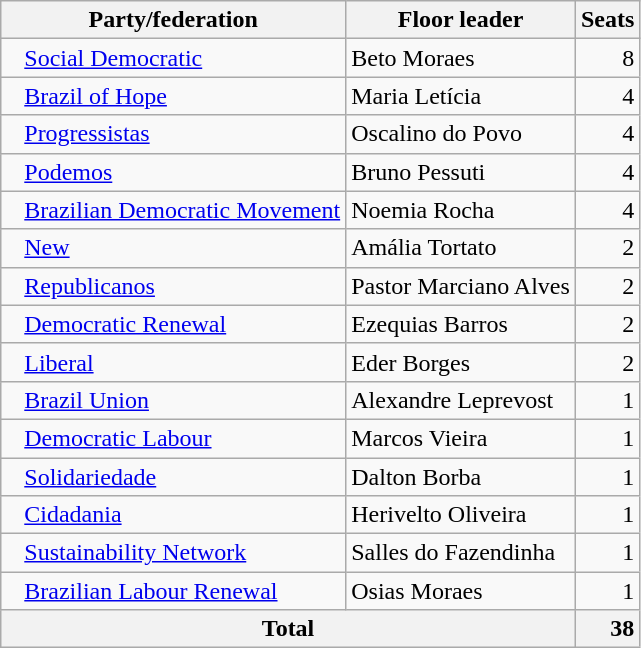<table class="wikitable">
<tr>
<th>Party/federation</th>
<th>Floor leader</th>
<th>Seats</th>
</tr>
<tr>
<td><span> </span> <a href='#'>Social Democratic</a></td>
<td>Beto Moraes</td>
<td style="text-align:right;border-right: none;">8</td>
</tr>
<tr>
<td><span> </span> <a href='#'>Brazil of Hope</a></td>
<td>Maria Letícia</td>
<td style="text-align:right;border-right: none;">4</td>
</tr>
<tr>
<td><span> </span> <a href='#'>Progressistas</a></td>
<td>Oscalino do Povo</td>
<td style="text-align:right;border-right: none;">4</td>
</tr>
<tr>
<td><span> </span> <a href='#'>Podemos</a></td>
<td>Bruno Pessuti</td>
<td style="text-align:right;border-right: none;">4</td>
</tr>
<tr>
<td><span> </span> <a href='#'>Brazilian Democratic Movement</a></td>
<td>Noemia Rocha</td>
<td style="text-align:right;border-right: none;">4</td>
</tr>
<tr>
<td><span> </span> <a href='#'>New</a></td>
<td>Amália Tortato</td>
<td style="text-align:right;border-right: none;">2</td>
</tr>
<tr>
<td><span> </span> <a href='#'>Republicanos</a></td>
<td>Pastor Marciano Alves</td>
<td style="text-align:right;border-right: none;">2</td>
</tr>
<tr>
<td><span> </span> <a href='#'>Democratic Renewal</a></td>
<td>Ezequias Barros</td>
<td style="text-align:right;border-right: none;">2</td>
</tr>
<tr>
<td><span> </span> <a href='#'>Liberal</a></td>
<td>Eder Borges</td>
<td style="text-align:right;border-right: none;">2</td>
</tr>
<tr>
<td><span> </span> <a href='#'>Brazil Union</a></td>
<td>Alexandre Leprevost</td>
<td style="text-align:right;border-right: none;">1</td>
</tr>
<tr>
<td><span> </span> <a href='#'>Democratic Labour</a></td>
<td>Marcos Vieira</td>
<td style="text-align:right;border-right: none;">1</td>
</tr>
<tr>
<td><span> </span> <a href='#'>Solidariedade</a></td>
<td>Dalton Borba</td>
<td style="text-align:right;border-right: none;">1</td>
</tr>
<tr>
<td><span> </span> <a href='#'>Cidadania</a></td>
<td>Herivelto Oliveira</td>
<td style="text-align:right;border-right: none;">1</td>
</tr>
<tr>
<td><span> </span> <a href='#'>Sustainability Network</a></td>
<td>Salles do Fazendinha</td>
<td style="text-align:right;border-right: none;">1</td>
</tr>
<tr>
<td><span> </span> <a href='#'>Brazilian Labour Renewal</a></td>
<td>Osias Moraes</td>
<td style="text-align:right;border-right: none;">1</td>
</tr>
<tr>
<th colspan="2">Total</th>
<th style="text-align:right;border-right: none;">38</th>
</tr>
</table>
